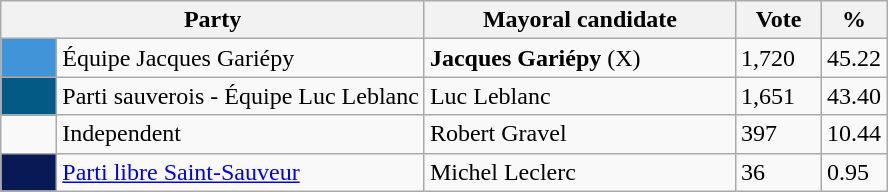<table class="wikitable">
<tr>
<th bgcolor="#DDDDFF" width="230px" colspan="2">Party</th>
<th bgcolor="#DDDDFF" width="200px">Mayoral candidate</th>
<th bgcolor="#DDDDFF" width="50px">Vote</th>
<th bgcolor="#DDDDFF" width="30px">%</th>
</tr>
<tr>
<td bgcolor=#4194D7 width="30px"> </td>
<td>Équipe Jacques Gariépy</td>
<td><strong>Jacques Gariépy</strong> (X)</td>
<td>1,720</td>
<td>45.22</td>
</tr>
<tr>
<td bgcolor=#025A85 width="30px"> </td>
<td>Parti sauverois - Équipe Luc Leblanc</td>
<td>Luc Leblanc</td>
<td>1,651</td>
<td>43.40</td>
</tr>
<tr>
<td> </td>
<td>Independent</td>
<td>Robert Gravel</td>
<td>397</td>
<td>10.44</td>
</tr>
<tr>
<td bgcolor=#071a55 width="30px"> </td>
<td><a href='#'>Parti libre Saint-Sauveur</a></td>
<td>Michel Leclerc</td>
<td>36</td>
<td>0.95</td>
</tr>
</table>
